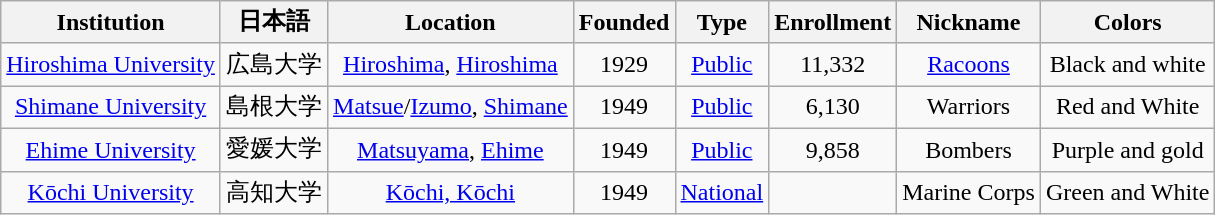<table class="wikitable sortable" style="text-align: center;">
<tr>
<th>Institution</th>
<th>日本語</th>
<th>Location</th>
<th>Founded</th>
<th>Type</th>
<th>Enrollment</th>
<th>Nickname</th>
<th>Colors</th>
</tr>
<tr>
<td><a href='#'>Hiroshima University</a></td>
<td>広島大学</td>
<td><a href='#'>Hiroshima</a>, <a href='#'>Hiroshima</a></td>
<td>1929</td>
<td><a href='#'>Public</a></td>
<td>11,332</td>
<td><a href='#'>Racoons</a></td>
<td>Black and white</td>
</tr>
<tr>
<td><a href='#'>Shimane University</a></td>
<td>島根大学</td>
<td><a href='#'>Matsue</a>/<a href='#'>Izumo</a>, <a href='#'>Shimane</a></td>
<td>1949</td>
<td><a href='#'>Public</a></td>
<td>6,130</td>
<td>Warriors</td>
<td>Red and White</td>
</tr>
<tr>
<td><a href='#'>Ehime University</a></td>
<td>愛媛大学</td>
<td><a href='#'>Matsuyama</a>, <a href='#'>Ehime</a></td>
<td>1949</td>
<td><a href='#'>Public</a></td>
<td>9,858</td>
<td>Bombers</td>
<td>Purple and gold</td>
</tr>
<tr>
<td><a href='#'>Kōchi University</a></td>
<td>高知大学</td>
<td><a href='#'>Kōchi, Kōchi</a></td>
<td>1949</td>
<td><a href='#'>National</a></td>
<td></td>
<td>Marine Corps</td>
<td>Green and White</td>
</tr>
</table>
